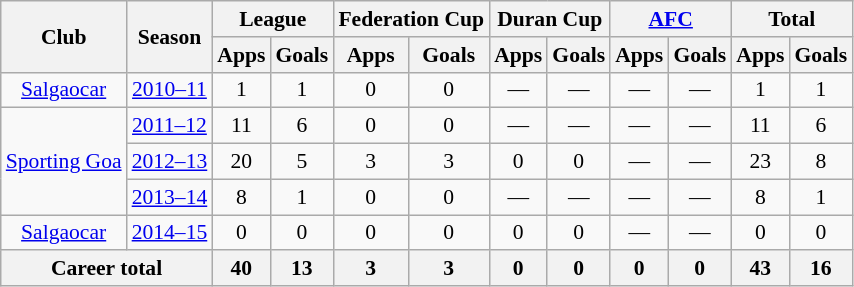<table class="wikitable" style="font-size:90%; text-align:center;">
<tr>
<th rowspan="2">Club</th>
<th rowspan="2">Season</th>
<th colspan="2">League</th>
<th colspan="2">Federation Cup</th>
<th colspan="2">Duran Cup</th>
<th colspan="2"><a href='#'>AFC</a></th>
<th colspan="2">Total</th>
</tr>
<tr>
<th>Apps</th>
<th>Goals</th>
<th>Apps</th>
<th>Goals</th>
<th>Apps</th>
<th>Goals</th>
<th>Apps</th>
<th>Goals</th>
<th>Apps</th>
<th>Goals</th>
</tr>
<tr>
<td rowspan="1"><a href='#'>Salgaocar</a></td>
<td><a href='#'>2010–11</a></td>
<td>1</td>
<td>1</td>
<td>0</td>
<td>0</td>
<td>—</td>
<td>—</td>
<td>—</td>
<td>—</td>
<td>1</td>
<td>1</td>
</tr>
<tr>
<td rowspan="3"><a href='#'>Sporting Goa</a></td>
<td><a href='#'>2011–12</a></td>
<td>11</td>
<td>6</td>
<td>0</td>
<td>0</td>
<td>—</td>
<td>—</td>
<td>—</td>
<td>—</td>
<td>11</td>
<td>6</td>
</tr>
<tr>
<td><a href='#'>2012–13</a></td>
<td>20</td>
<td>5</td>
<td>3</td>
<td>3</td>
<td>0</td>
<td>0</td>
<td>—</td>
<td>—</td>
<td>23</td>
<td>8</td>
</tr>
<tr>
<td><a href='#'>2013–14</a></td>
<td>8</td>
<td>1</td>
<td>0</td>
<td>0</td>
<td>—</td>
<td>—</td>
<td>—</td>
<td>—</td>
<td>8</td>
<td>1</td>
</tr>
<tr>
<td rowspan="1"><a href='#'>Salgaocar</a></td>
<td><a href='#'>2014–15</a></td>
<td>0</td>
<td>0</td>
<td>0</td>
<td>0</td>
<td>0</td>
<td>0</td>
<td>—</td>
<td>—</td>
<td>0</td>
<td>0</td>
</tr>
<tr>
<th colspan="2">Career total</th>
<th>40</th>
<th>13</th>
<th>3</th>
<th>3</th>
<th>0</th>
<th>0</th>
<th>0</th>
<th>0</th>
<th>43</th>
<th>16</th>
</tr>
</table>
